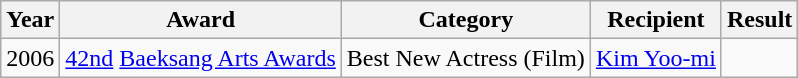<table class="wikitable">
<tr>
<th>Year</th>
<th>Award</th>
<th>Category</th>
<th>Recipient</th>
<th>Result</th>
</tr>
<tr>
<td>2006</td>
<td><a href='#'>42nd</a> <a href='#'>Baeksang Arts Awards</a></td>
<td>Best New Actress (Film)</td>
<td><a href='#'>Kim Yoo-mi</a></td>
<td></td>
</tr>
</table>
